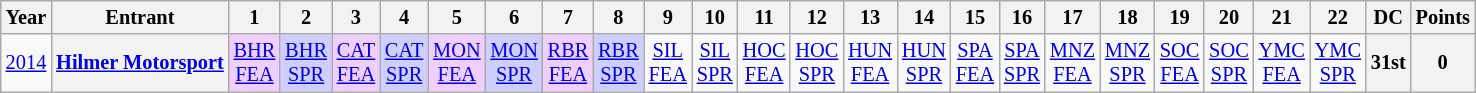<table class="wikitable" style="text-align:center; font-size:85%">
<tr>
<th>Year</th>
<th>Entrant</th>
<th>1</th>
<th>2</th>
<th>3</th>
<th>4</th>
<th>5</th>
<th>6</th>
<th>7</th>
<th>8</th>
<th>9</th>
<th>10</th>
<th>11</th>
<th>12</th>
<th>13</th>
<th>14</th>
<th>15</th>
<th>16</th>
<th>17</th>
<th>18</th>
<th>19</th>
<th>20</th>
<th>21</th>
<th>22</th>
<th>DC</th>
<th>Points</th>
</tr>
<tr>
<td><a href='#'>2014</a></td>
<th nowrap><a href='#'>Hilmer Motorsport</a></th>
<td style="background:#EFCFFF;"><a href='#'>BHR<br>FEA</a><br></td>
<td style="background:#CFCFFF;"><a href='#'>BHR<br>SPR</a><br></td>
<td style="background:#EFCFFF;"><a href='#'>CAT<br>FEA</a><br></td>
<td style="background:#CFCFFF;"><a href='#'>CAT<br>SPR</a><br></td>
<td style="background:#EFCFFF;"><a href='#'>MON<br>FEA</a><br></td>
<td style="background:#CFCFFF;"><a href='#'>MON<br>SPR</a><br></td>
<td style="background:#EFCFFF;"><a href='#'>RBR<br>FEA</a><br></td>
<td style="background:#CFCFFF;"><a href='#'>RBR<br>SPR</a><br></td>
<td><a href='#'>SIL<br>FEA</a></td>
<td><a href='#'>SIL<br>SPR</a></td>
<td><a href='#'>HOC<br>FEA</a></td>
<td><a href='#'>HOC<br>SPR</a></td>
<td><a href='#'>HUN<br>FEA</a></td>
<td><a href='#'>HUN<br>SPR</a></td>
<td><a href='#'>SPA<br>FEA</a></td>
<td><a href='#'>SPA<br>SPR</a></td>
<td><a href='#'>MNZ<br>FEA</a></td>
<td><a href='#'>MNZ<br>SPR</a></td>
<td><a href='#'>SOC<br>FEA</a></td>
<td><a href='#'>SOC<br>SPR</a></td>
<td><a href='#'>YMC<br>FEA</a></td>
<td><a href='#'>YMC<br>SPR</a></td>
<th>31st</th>
<th>0</th>
</tr>
</table>
